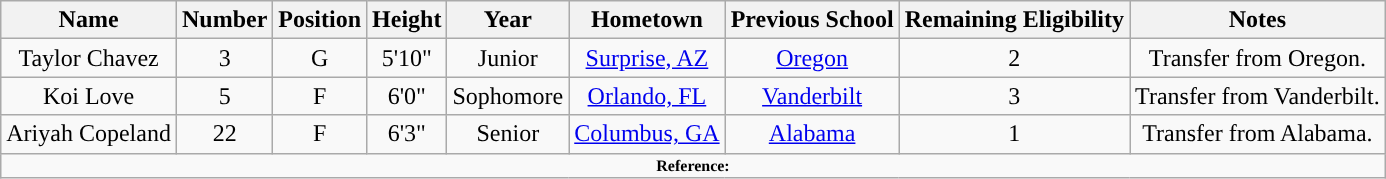<table class="wikitable" style="text-align: center">
<tr align=center>
<th>Name</th>
<th>Number</th>
<th>Position</th>
<th>Height</th>
<th>Year</th>
<th>Hometown</th>
<th>Previous School</th>
<th>Remaining Eligibility</th>
<th>Notes</th>
</tr>
<tr>
<td>Taylor Chavez</td>
<td>3</td>
<td>G</td>
<td>5'10"</td>
<td>Junior</td>
<td><a href='#'>Surprise, AZ</a></td>
<td><a href='#'>Oregon</a></td>
<td>2</td>
<td>Transfer from Oregon.</td>
</tr>
<tr>
<td>Koi Love</td>
<td>5</td>
<td>F</td>
<td>6'0"</td>
<td>Sophomore</td>
<td><a href='#'>Orlando, FL</a></td>
<td><a href='#'>Vanderbilt</a></td>
<td>3</td>
<td>Transfer from Vanderbilt.</td>
</tr>
<tr>
<td>Ariyah Copeland</td>
<td>22</td>
<td>F</td>
<td>6'3"</td>
<td>Senior</td>
<td><a href='#'>Columbus, GA</a></td>
<td><a href='#'>Alabama</a></td>
<td>1</td>
<td>Transfer from Alabama.</td>
</tr>
<tr>
<td colspan="9" style="font-size:8pt; text-align:center;"><strong>Reference:</strong></td>
</tr>
</table>
